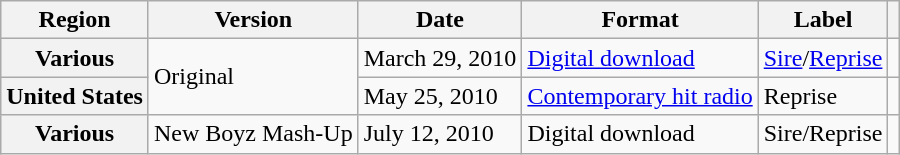<table class="wikitable plainrowheaders">
<tr>
<th scope="col">Region</th>
<th scope="col">Version</th>
<th scope="col">Date</th>
<th scope="col">Format</th>
<th scope="col">Label</th>
<th scope="col"></th>
</tr>
<tr>
<th scope="row">Various</th>
<td rowspan="2">Original</td>
<td>March 29, 2010</td>
<td><a href='#'>Digital download</a></td>
<td><a href='#'>Sire</a>/<a href='#'>Reprise</a></td>
<td align="center"></td>
</tr>
<tr>
<th scope="row">United States</th>
<td>May 25, 2010</td>
<td><a href='#'>Contemporary hit radio</a></td>
<td>Reprise</td>
<td align="center"></td>
</tr>
<tr>
<th scope="row">Various</th>
<td>New Boyz Mash-Up</td>
<td>July 12, 2010</td>
<td>Digital download</td>
<td>Sire/Reprise</td>
<td align="center"></td>
</tr>
</table>
